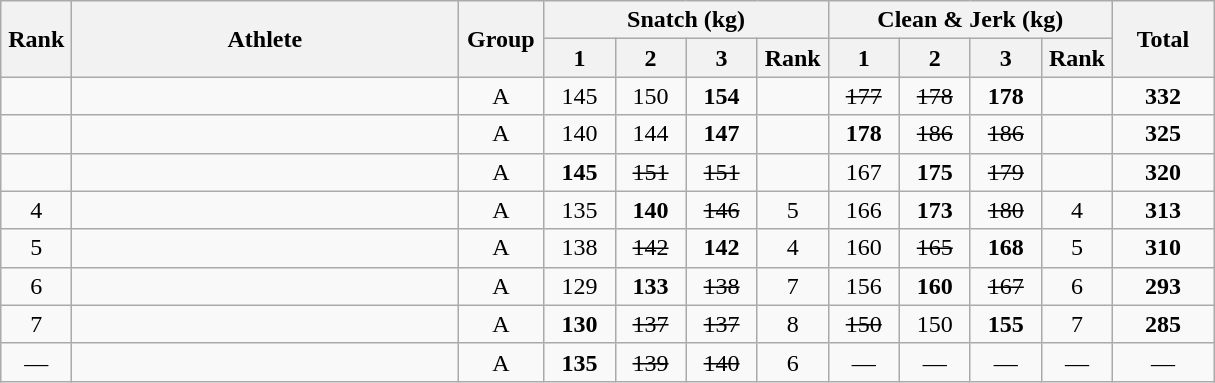<table class = "wikitable" style="text-align:center;">
<tr>
<th rowspan=2 width=40>Rank</th>
<th rowspan=2 width=250>Athlete</th>
<th rowspan=2 width=50>Group</th>
<th colspan=4>Snatch (kg)</th>
<th colspan=4>Clean & Jerk (kg)</th>
<th rowspan=2 width=60>Total</th>
</tr>
<tr>
<th width=40>1</th>
<th width=40>2</th>
<th width=40>3</th>
<th width=40>Rank</th>
<th width=40>1</th>
<th width=40>2</th>
<th width=40>3</th>
<th width=40>Rank</th>
</tr>
<tr>
<td></td>
<td align=left></td>
<td>A</td>
<td>145</td>
<td>150</td>
<td><strong>154</strong></td>
<td></td>
<td><s>177</s></td>
<td><s>178</s></td>
<td><strong>178</strong></td>
<td></td>
<td><strong>332</strong></td>
</tr>
<tr>
<td></td>
<td align=left></td>
<td>A</td>
<td>140</td>
<td>144</td>
<td><strong>147</strong></td>
<td></td>
<td><strong>178</strong></td>
<td><s>186</s></td>
<td><s>186</s></td>
<td></td>
<td><strong>325</strong></td>
</tr>
<tr>
<td></td>
<td align=left></td>
<td>A</td>
<td><strong>145</strong></td>
<td><s>151</s></td>
<td><s>151</s></td>
<td></td>
<td>167</td>
<td><strong>175</strong></td>
<td><s>179</s></td>
<td></td>
<td><strong>320</strong></td>
</tr>
<tr>
<td>4</td>
<td align=left></td>
<td>A</td>
<td>135</td>
<td><strong>140</strong></td>
<td><s>146</s></td>
<td>5</td>
<td>166</td>
<td><strong>173</strong></td>
<td><s>180</s></td>
<td>4</td>
<td><strong>313</strong></td>
</tr>
<tr>
<td>5</td>
<td align=left></td>
<td>A</td>
<td>138</td>
<td><s>142</s></td>
<td><strong>142</strong></td>
<td>4</td>
<td>160</td>
<td><s>165</s></td>
<td><strong>168</strong></td>
<td>5</td>
<td><strong>310</strong></td>
</tr>
<tr>
<td>6</td>
<td align=left></td>
<td>A</td>
<td>129</td>
<td><strong>133</strong></td>
<td><s>138</s></td>
<td>7</td>
<td>156</td>
<td><strong>160</strong></td>
<td><s>167</s></td>
<td>6</td>
<td><strong>293</strong></td>
</tr>
<tr>
<td>7</td>
<td align=left></td>
<td>A</td>
<td><strong>130</strong></td>
<td><s>137</s></td>
<td><s>137</s></td>
<td>8</td>
<td><s>150</s></td>
<td>150</td>
<td><strong>155</strong></td>
<td>7</td>
<td><strong>285</strong></td>
</tr>
<tr>
<td>—</td>
<td align=left></td>
<td>A</td>
<td><strong>135</strong></td>
<td><s>139</s></td>
<td><s>140</s></td>
<td>6</td>
<td>—</td>
<td>—</td>
<td>—</td>
<td>—</td>
<td>—</td>
</tr>
</table>
